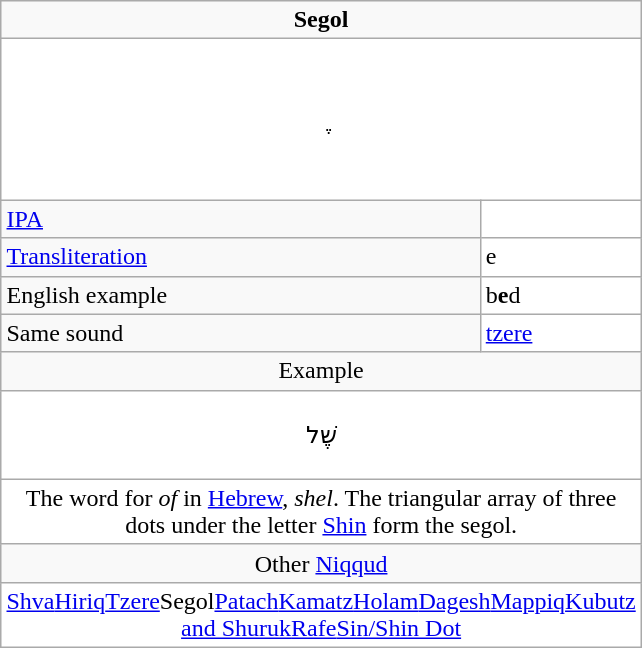<table align="right" class="wikitable">
<tr>
<td colspan="2" style="text-align:center;"><strong>Segol</strong></td>
</tr>
<tr>
<td colspan="2" align="center" style="background:white;height:100px"><span>ֶ</span></td>
</tr>
<tr>
<td><a href='#'>IPA</a></td>
<td style="background:white"></td>
</tr>
<tr>
<td><a href='#'>Transliteration</a></td>
<td style="background:white">e</td>
</tr>
<tr>
<td>English example</td>
<td style="background:white">b<strong>e</strong>d</td>
</tr>
<tr>
<td>Same sound</td>
<td style="background:white"><a href='#'>tzere</a></td>
</tr>
<tr>
<td colspan="2" style="text-align:center;">Example</td>
</tr>
<tr>
<td colspan="2" align="center" style="background:white;height:50px;line-height:3.25em"><span>שֶׁל</span></td>
</tr>
<tr>
<td colspan="2" style="width:250px;background:white;text-align:center;">The word for <em>of</em> in <a href='#'>Hebrew</a>, <em>shel</em>. The triangular array of three dots under the letter <a href='#'>Shin</a> form the segol.</td>
</tr>
<tr>
<td colspan="2" style="text-align:center;">Other <a href='#'>Niqqud</a></td>
</tr>
<tr>
<td colspan="2" style="width:250px;background:white;text-align:center;"><a href='#'>Shva</a><a href='#'>Hiriq</a><a href='#'>Tzere</a>Segol<a href='#'>Patach</a><a href='#'>Kamatz</a><a href='#'>Holam</a><a href='#'>Dagesh</a><a href='#'>Mappiq</a><a href='#'>Kubutz and Shuruk</a><a href='#'>Rafe</a><a href='#'>Sin/Shin Dot</a></td>
</tr>
</table>
